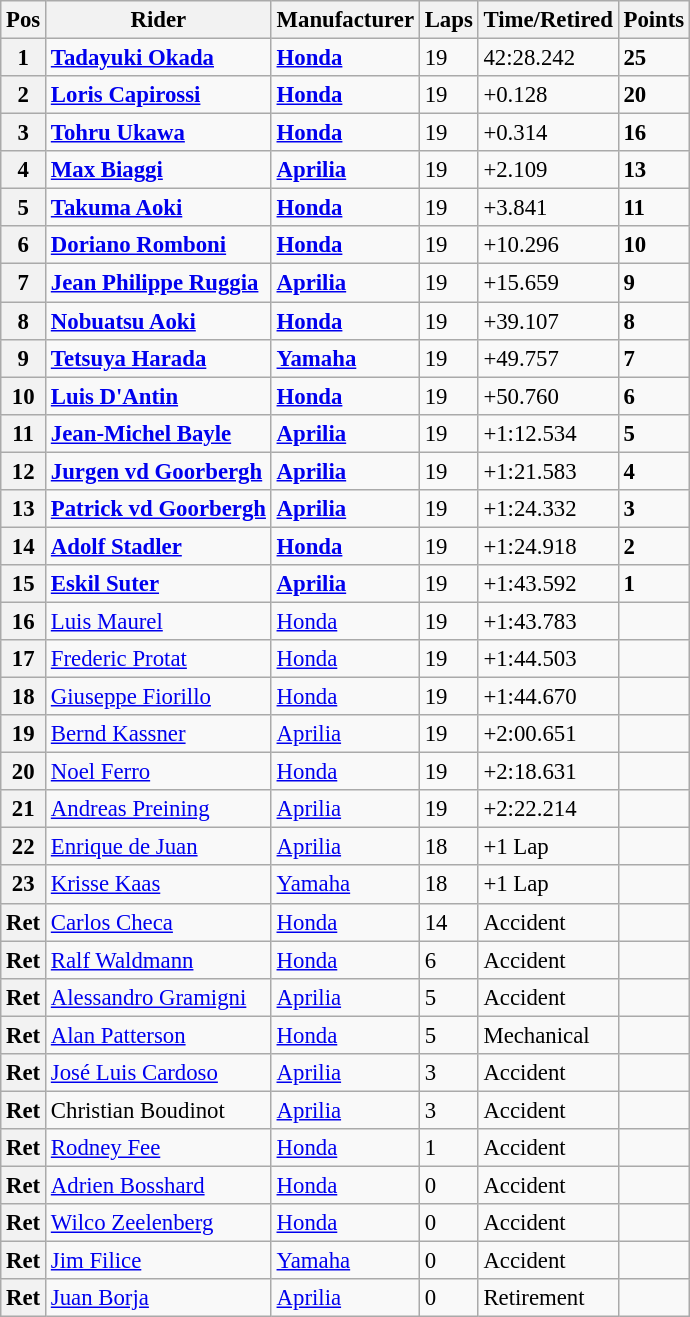<table class="wikitable" style="font-size: 95%;">
<tr>
<th>Pos</th>
<th>Rider</th>
<th>Manufacturer</th>
<th>Laps</th>
<th>Time/Retired</th>
<th>Points</th>
</tr>
<tr>
<th>1</th>
<td> <strong><a href='#'>Tadayuki Okada</a></strong></td>
<td><strong><a href='#'>Honda</a></strong></td>
<td>19</td>
<td>42:28.242</td>
<td><strong>25</strong></td>
</tr>
<tr>
<th>2</th>
<td> <strong><a href='#'>Loris Capirossi</a></strong></td>
<td><strong><a href='#'>Honda</a></strong></td>
<td>19</td>
<td>+0.128</td>
<td><strong>20</strong></td>
</tr>
<tr>
<th>3</th>
<td> <strong><a href='#'>Tohru Ukawa</a></strong></td>
<td><strong><a href='#'>Honda</a></strong></td>
<td>19</td>
<td>+0.314</td>
<td><strong>16</strong></td>
</tr>
<tr>
<th>4</th>
<td> <strong><a href='#'>Max Biaggi</a></strong></td>
<td><strong><a href='#'>Aprilia</a></strong></td>
<td>19</td>
<td>+2.109</td>
<td><strong>13</strong></td>
</tr>
<tr>
<th>5</th>
<td> <strong><a href='#'>Takuma Aoki</a></strong></td>
<td><strong><a href='#'>Honda</a></strong></td>
<td>19</td>
<td>+3.841</td>
<td><strong>11</strong></td>
</tr>
<tr>
<th>6</th>
<td> <strong><a href='#'>Doriano Romboni</a></strong></td>
<td><strong><a href='#'>Honda</a></strong></td>
<td>19</td>
<td>+10.296</td>
<td><strong>10</strong></td>
</tr>
<tr>
<th>7</th>
<td> <strong><a href='#'>Jean Philippe Ruggia</a></strong></td>
<td><strong><a href='#'>Aprilia</a></strong></td>
<td>19</td>
<td>+15.659</td>
<td><strong>9</strong></td>
</tr>
<tr>
<th>8</th>
<td> <strong><a href='#'>Nobuatsu Aoki</a></strong></td>
<td><strong><a href='#'>Honda</a></strong></td>
<td>19</td>
<td>+39.107</td>
<td><strong>8</strong></td>
</tr>
<tr>
<th>9</th>
<td> <strong><a href='#'>Tetsuya Harada</a></strong></td>
<td><strong><a href='#'>Yamaha</a></strong></td>
<td>19</td>
<td>+49.757</td>
<td><strong>7</strong></td>
</tr>
<tr>
<th>10</th>
<td> <strong><a href='#'>Luis D'Antin</a></strong></td>
<td><strong><a href='#'>Honda</a></strong></td>
<td>19</td>
<td>+50.760</td>
<td><strong>6</strong></td>
</tr>
<tr>
<th>11</th>
<td> <strong><a href='#'>Jean-Michel Bayle</a></strong></td>
<td><strong><a href='#'>Aprilia</a></strong></td>
<td>19</td>
<td>+1:12.534</td>
<td><strong>5</strong></td>
</tr>
<tr>
<th>12</th>
<td> <strong><a href='#'>Jurgen vd Goorbergh</a></strong></td>
<td><strong><a href='#'>Aprilia</a></strong></td>
<td>19</td>
<td>+1:21.583</td>
<td><strong>4</strong></td>
</tr>
<tr>
<th>13</th>
<td> <strong><a href='#'>Patrick vd Goorbergh</a></strong></td>
<td><strong><a href='#'>Aprilia</a></strong></td>
<td>19</td>
<td>+1:24.332</td>
<td><strong>3</strong></td>
</tr>
<tr>
<th>14</th>
<td> <strong><a href='#'>Adolf Stadler</a></strong></td>
<td><strong><a href='#'>Honda</a></strong></td>
<td>19</td>
<td>+1:24.918</td>
<td><strong>2</strong></td>
</tr>
<tr>
<th>15</th>
<td> <strong><a href='#'>Eskil Suter</a></strong></td>
<td><strong><a href='#'>Aprilia</a></strong></td>
<td>19</td>
<td>+1:43.592</td>
<td><strong>1</strong></td>
</tr>
<tr>
<th>16</th>
<td> <a href='#'>Luis Maurel</a></td>
<td><a href='#'>Honda</a></td>
<td>19</td>
<td>+1:43.783</td>
<td></td>
</tr>
<tr>
<th>17</th>
<td> <a href='#'>Frederic Protat</a></td>
<td><a href='#'>Honda</a></td>
<td>19</td>
<td>+1:44.503</td>
<td></td>
</tr>
<tr>
<th>18</th>
<td> <a href='#'>Giuseppe Fiorillo</a></td>
<td><a href='#'>Honda</a></td>
<td>19</td>
<td>+1:44.670</td>
<td></td>
</tr>
<tr>
<th>19</th>
<td> <a href='#'>Bernd Kassner</a></td>
<td><a href='#'>Aprilia</a></td>
<td>19</td>
<td>+2:00.651</td>
<td></td>
</tr>
<tr>
<th>20</th>
<td> <a href='#'>Noel Ferro</a></td>
<td><a href='#'>Honda</a></td>
<td>19</td>
<td>+2:18.631</td>
<td></td>
</tr>
<tr>
<th>21</th>
<td> <a href='#'>Andreas Preining</a></td>
<td><a href='#'>Aprilia</a></td>
<td>19</td>
<td>+2:22.214</td>
<td></td>
</tr>
<tr>
<th>22</th>
<td> <a href='#'>Enrique de Juan</a></td>
<td><a href='#'>Aprilia</a></td>
<td>18</td>
<td>+1 Lap</td>
<td></td>
</tr>
<tr>
<th>23</th>
<td> <a href='#'>Krisse Kaas</a></td>
<td><a href='#'>Yamaha</a></td>
<td>18</td>
<td>+1 Lap</td>
<td></td>
</tr>
<tr>
<th>Ret</th>
<td> <a href='#'>Carlos Checa</a></td>
<td><a href='#'>Honda</a></td>
<td>14</td>
<td>Accident</td>
<td></td>
</tr>
<tr>
<th>Ret</th>
<td> <a href='#'>Ralf Waldmann</a></td>
<td><a href='#'>Honda</a></td>
<td>6</td>
<td>Accident</td>
<td></td>
</tr>
<tr>
<th>Ret</th>
<td> <a href='#'>Alessandro Gramigni</a></td>
<td><a href='#'>Aprilia</a></td>
<td>5</td>
<td>Accident</td>
<td></td>
</tr>
<tr>
<th>Ret</th>
<td> <a href='#'>Alan Patterson</a></td>
<td><a href='#'>Honda</a></td>
<td>5</td>
<td>Mechanical</td>
<td></td>
</tr>
<tr>
<th>Ret</th>
<td> <a href='#'>José Luis Cardoso</a></td>
<td><a href='#'>Aprilia</a></td>
<td>3</td>
<td>Accident</td>
<td></td>
</tr>
<tr>
<th>Ret</th>
<td> Christian Boudinot</td>
<td><a href='#'>Aprilia</a></td>
<td>3</td>
<td>Accident</td>
<td></td>
</tr>
<tr>
<th>Ret</th>
<td> <a href='#'>Rodney Fee</a></td>
<td><a href='#'>Honda</a></td>
<td>1</td>
<td>Accident</td>
<td></td>
</tr>
<tr>
<th>Ret</th>
<td> <a href='#'>Adrien Bosshard</a></td>
<td><a href='#'>Honda</a></td>
<td>0</td>
<td>Accident</td>
<td></td>
</tr>
<tr>
<th>Ret</th>
<td> <a href='#'>Wilco Zeelenberg</a></td>
<td><a href='#'>Honda</a></td>
<td>0</td>
<td>Accident</td>
<td></td>
</tr>
<tr>
<th>Ret</th>
<td> <a href='#'>Jim Filice</a></td>
<td><a href='#'>Yamaha</a></td>
<td>0</td>
<td>Accident</td>
<td></td>
</tr>
<tr>
<th>Ret</th>
<td> <a href='#'>Juan Borja</a></td>
<td><a href='#'>Aprilia</a></td>
<td>0</td>
<td>Retirement</td>
<td></td>
</tr>
</table>
